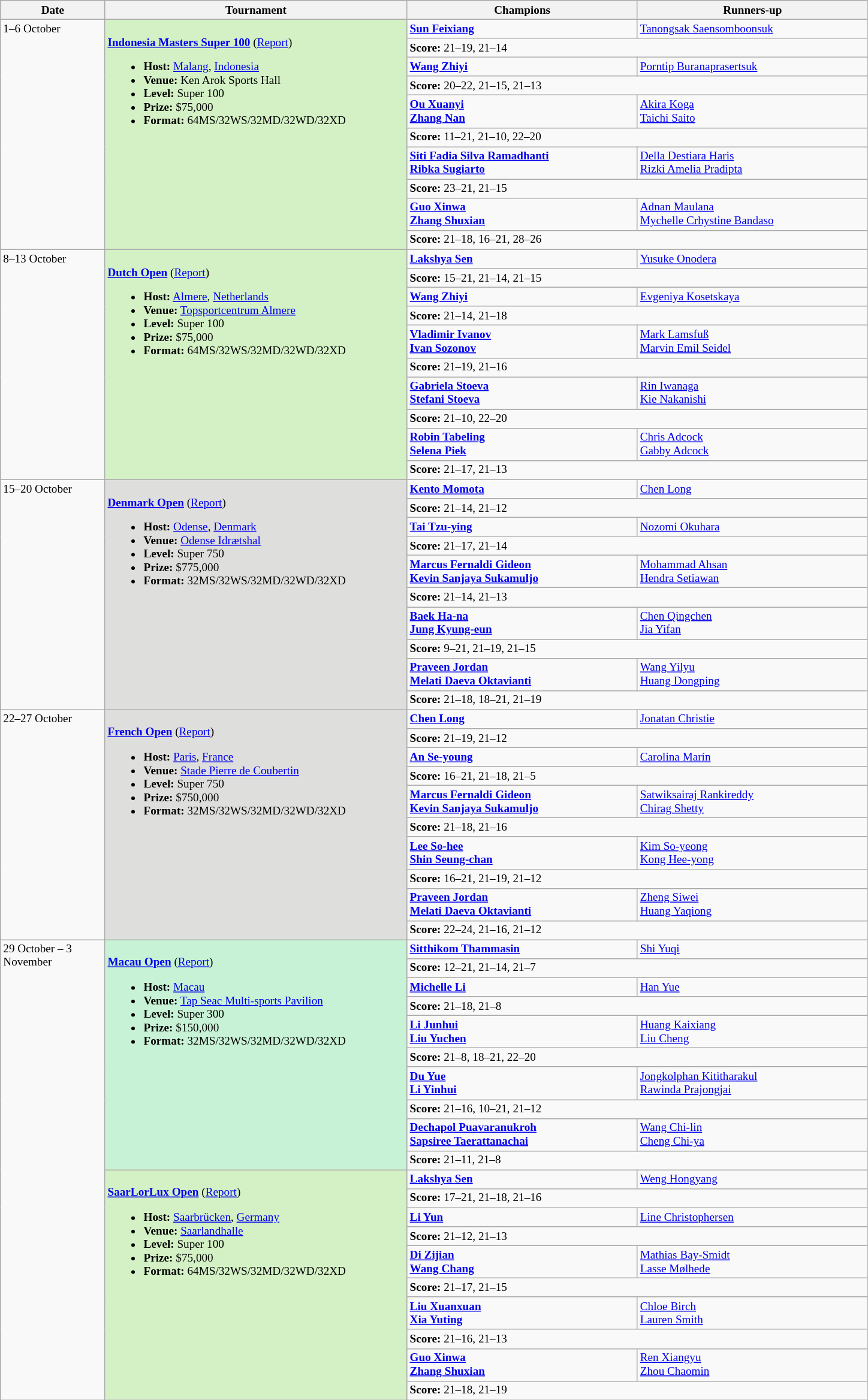<table class=wikitable style=font-size:80%>
<tr>
<th width=110>Date</th>
<th width=330>Tournament</th>
<th width=250>Champions</th>
<th width=250>Runners-up</th>
</tr>
<tr valign=top>
<td rowspan=10>1–6 October</td>
<td style="background:#D4F1C5;" rowspan="10"><br><strong><a href='#'>Indonesia Masters Super 100</a></strong> (<a href='#'>Report</a>)<ul><li><strong>Host:</strong> <a href='#'>Malang</a>, <a href='#'>Indonesia</a></li><li><strong>Venue:</strong> Ken Arok Sports Hall</li><li><strong>Level:</strong> Super 100</li><li><strong>Prize:</strong> $75,000</li><li><strong>Format:</strong> 64MS/32WS/32MD/32WD/32XD</li></ul></td>
<td><strong> <a href='#'>Sun Feixiang</a></strong></td>
<td> <a href='#'>Tanongsak Saensomboonsuk</a></td>
</tr>
<tr>
<td colspan=2><strong>Score:</strong> 21–19, 21–14</td>
</tr>
<tr valign=top>
<td><strong> <a href='#'>Wang Zhiyi</a></strong></td>
<td> <a href='#'>Porntip Buranaprasertsuk</a></td>
</tr>
<tr>
<td colspan=2><strong>Score:</strong> 20–22, 21–15, 21–13</td>
</tr>
<tr valign=top>
<td><strong> <a href='#'>Ou Xuanyi</a><br> <a href='#'>Zhang Nan</a></strong></td>
<td> <a href='#'>Akira Koga</a><br> <a href='#'>Taichi Saito</a></td>
</tr>
<tr>
<td colspan=2><strong>Score:</strong> 11–21, 21–10, 22–20</td>
</tr>
<tr valign=top>
<td><strong> <a href='#'>Siti Fadia Silva Ramadhanti</a><br> <a href='#'>Ribka Sugiarto</a></strong></td>
<td> <a href='#'>Della Destiara Haris</a><br> <a href='#'>Rizki Amelia Pradipta</a></td>
</tr>
<tr>
<td colspan=2><strong>Score:</strong> 23–21, 21–15</td>
</tr>
<tr valign=top>
<td><strong> <a href='#'>Guo Xinwa</a><br> <a href='#'>Zhang Shuxian</a></strong></td>
<td> <a href='#'>Adnan Maulana</a><br> <a href='#'>Mychelle Crhystine Bandaso</a></td>
</tr>
<tr>
<td colspan=2><strong>Score:</strong> 21–18, 16–21, 28–26</td>
</tr>
<tr valign=top>
<td rowspan=10>8–13 October</td>
<td style="background:#D4F1C5;" rowspan="10"><br><strong><a href='#'>Dutch Open</a></strong> (<a href='#'>Report</a>)<ul><li><strong>Host:</strong> <a href='#'>Almere</a>, <a href='#'>Netherlands</a></li><li><strong>Venue:</strong> <a href='#'>Topsportcentrum Almere</a></li><li><strong>Level:</strong> Super 100</li><li><strong>Prize:</strong> $75,000</li><li><strong>Format:</strong> 64MS/32WS/32MD/32WD/32XD</li></ul></td>
<td><strong> <a href='#'>Lakshya Sen</a></strong></td>
<td> <a href='#'>Yusuke Onodera</a></td>
</tr>
<tr>
<td colspan=2><strong>Score:</strong> 15–21, 21–14, 21–15</td>
</tr>
<tr valign=top>
<td><strong> <a href='#'>Wang Zhiyi</a></strong></td>
<td> <a href='#'>Evgeniya Kosetskaya</a></td>
</tr>
<tr>
<td colspan=2><strong>Score:</strong> 21–14, 21–18</td>
</tr>
<tr valign=top>
<td><strong> <a href='#'>Vladimir Ivanov</a><br> <a href='#'>Ivan Sozonov</a></strong></td>
<td> <a href='#'>Mark Lamsfuß</a><br> <a href='#'>Marvin Emil Seidel</a></td>
</tr>
<tr>
<td colspan=2><strong>Score:</strong> 21–19, 21–16</td>
</tr>
<tr valign=top>
<td><strong> <a href='#'>Gabriela Stoeva</a><br> <a href='#'>Stefani Stoeva</a></strong></td>
<td> <a href='#'>Rin Iwanaga</a><br> <a href='#'>Kie Nakanishi</a></td>
</tr>
<tr>
<td colspan=2><strong>Score:</strong> 21–10, 22–20</td>
</tr>
<tr valign=top>
<td><strong> <a href='#'>Robin Tabeling</a><br> <a href='#'>Selena Piek</a></strong></td>
<td> <a href='#'>Chris Adcock</a><br> <a href='#'>Gabby Adcock</a></td>
</tr>
<tr>
<td colspan=2><strong>Score:</strong> 21–17, 21–13</td>
</tr>
<tr valign=top>
<td rowspan=10>15–20 October</td>
<td style="background:#DEDEDC;" rowspan="10"><br><strong><a href='#'>Denmark Open</a></strong> (<a href='#'>Report</a>)<ul><li><strong>Host:</strong> <a href='#'>Odense</a>, <a href='#'>Denmark</a></li><li><strong>Venue:</strong> <a href='#'>Odense Idrætshal</a></li><li><strong>Level:</strong> Super 750</li><li><strong>Prize:</strong> $775,000</li><li><strong>Format:</strong> 32MS/32WS/32MD/32WD/32XD</li></ul></td>
<td><strong> <a href='#'>Kento Momota</a></strong></td>
<td> <a href='#'>Chen Long</a></td>
</tr>
<tr>
<td colspan=2><strong>Score:</strong> 21–14, 21–12</td>
</tr>
<tr valign=top>
<td><strong> <a href='#'>Tai Tzu-ying</a></strong></td>
<td> <a href='#'>Nozomi Okuhara</a></td>
</tr>
<tr>
<td colspan=2><strong>Score:</strong> 21–17, 21–14</td>
</tr>
<tr valign=top>
<td><strong> <a href='#'>Marcus Fernaldi Gideon</a><br> <a href='#'>Kevin Sanjaya Sukamuljo</a></strong></td>
<td> <a href='#'>Mohammad Ahsan</a><br> <a href='#'>Hendra Setiawan</a></td>
</tr>
<tr>
<td colspan=2><strong>Score:</strong> 21–14, 21–13</td>
</tr>
<tr valign=top>
<td><strong> <a href='#'>Baek Ha-na</a><br> <a href='#'>Jung Kyung-eun</a></strong></td>
<td> <a href='#'>Chen Qingchen</a><br> <a href='#'>Jia Yifan</a></td>
</tr>
<tr>
<td colspan=2><strong>Score:</strong> 9–21, 21–19, 21–15</td>
</tr>
<tr valign=top>
<td><strong> <a href='#'>Praveen Jordan</a><br> <a href='#'>Melati Daeva Oktavianti</a></strong></td>
<td> <a href='#'>Wang Yilyu</a><br> <a href='#'>Huang Dongping</a></td>
</tr>
<tr>
<td colspan=2><strong>Score:</strong> 21–18, 18–21, 21–19</td>
</tr>
<tr valign=top>
<td rowspan=10>22–27 October</td>
<td style="background:#DEDEDC;" rowspan="10"><br><strong><a href='#'>French Open</a></strong> (<a href='#'>Report</a>)<ul><li><strong>Host:</strong> <a href='#'>Paris</a>, <a href='#'>France</a></li><li><strong>Venue:</strong> <a href='#'>Stade Pierre de Coubertin</a></li><li><strong>Level:</strong> Super 750</li><li><strong>Prize:</strong> $750,000</li><li><strong>Format:</strong> 32MS/32WS/32MD/32WD/32XD</li></ul></td>
<td><strong> <a href='#'>Chen Long</a></strong></td>
<td> <a href='#'>Jonatan Christie</a></td>
</tr>
<tr>
<td colspan=2><strong>Score:</strong> 21–19, 21–12</td>
</tr>
<tr valign=top>
<td><strong> <a href='#'>An Se-young</a></strong></td>
<td> <a href='#'>Carolina Marín</a></td>
</tr>
<tr>
<td colspan=2><strong>Score:</strong> 16–21, 21–18, 21–5</td>
</tr>
<tr valign=top>
<td><strong> <a href='#'>Marcus Fernaldi Gideon</a><br> <a href='#'>Kevin Sanjaya Sukamuljo</a></strong></td>
<td> <a href='#'>Satwiksairaj Rankireddy</a><br> <a href='#'>Chirag Shetty</a></td>
</tr>
<tr>
<td colspan=2><strong>Score:</strong> 21–18, 21–16</td>
</tr>
<tr valign=top>
<td><strong> <a href='#'>Lee So-hee</a><br> <a href='#'>Shin Seung-chan</a></strong></td>
<td> <a href='#'>Kim So-yeong</a><br> <a href='#'>Kong Hee-yong</a></td>
</tr>
<tr>
<td colspan=2><strong>Score:</strong> 16–21, 21–19, 21–12</td>
</tr>
<tr valign=top>
<td><strong> <a href='#'>Praveen Jordan</a><br> <a href='#'>Melati Daeva Oktavianti</a></strong></td>
<td> <a href='#'>Zheng Siwei</a><br> <a href='#'>Huang Yaqiong</a></td>
</tr>
<tr>
<td colspan=2><strong>Score:</strong> 22–24, 21–16, 21–12</td>
</tr>
<tr valign=top>
<td rowspan=20>29 October – 3 November</td>
<td style="background:#C7F2D5;" rowspan="10"><br><strong><a href='#'>Macau Open</a></strong> (<a href='#'>Report</a>)<ul><li><strong>Host:</strong> <a href='#'>Macau</a></li><li><strong>Venue:</strong> <a href='#'>Tap Seac Multi-sports Pavilion</a></li><li><strong>Level:</strong> Super 300</li><li><strong>Prize:</strong> $150,000</li><li><strong>Format:</strong> 32MS/32WS/32MD/32WD/32XD</li></ul></td>
<td><strong> <a href='#'>Sitthikom Thammasin</a></strong></td>
<td> <a href='#'>Shi Yuqi</a></td>
</tr>
<tr>
<td colspan=2><strong>Score:</strong> 12–21, 21–14, 21–7</td>
</tr>
<tr valign=top>
<td><strong> <a href='#'>Michelle Li</a></strong></td>
<td> <a href='#'>Han Yue</a></td>
</tr>
<tr>
<td colspan=2><strong>Score:</strong> 21–18, 21–8</td>
</tr>
<tr valign=top>
<td><strong> <a href='#'>Li Junhui</a><br> <a href='#'>Liu Yuchen</a></strong></td>
<td> <a href='#'>Huang Kaixiang</a><br> <a href='#'>Liu Cheng</a></td>
</tr>
<tr>
<td colspan=2><strong>Score:</strong> 21–8, 18–21, 22–20</td>
</tr>
<tr valign=top>
<td><strong> <a href='#'>Du Yue</a><br> <a href='#'>Li Yinhui</a></strong></td>
<td> <a href='#'>Jongkolphan Kititharakul</a><br> <a href='#'>Rawinda Prajongjai</a></td>
</tr>
<tr>
<td colspan=2><strong>Score:</strong> 21–16, 10–21, 21–12</td>
</tr>
<tr valign=top>
<td><strong> <a href='#'>Dechapol Puavaranukroh</a><br> <a href='#'>Sapsiree Taerattanachai</a></strong></td>
<td> <a href='#'>Wang Chi-lin</a><br> <a href='#'>Cheng Chi-ya</a></td>
</tr>
<tr>
<td colspan=2><strong>Score:</strong> 21–11, 21–8</td>
</tr>
<tr valign=top>
<td style="background:#D4F1C5;" rowspan="10"><br><strong><a href='#'>SaarLorLux Open</a></strong> (<a href='#'>Report</a>)<ul><li><strong>Host:</strong> <a href='#'>Saarbrücken</a>, <a href='#'>Germany</a></li><li><strong>Venue:</strong> <a href='#'>Saarlandhalle</a></li><li><strong>Level:</strong> Super 100</li><li><strong>Prize:</strong> $75,000</li><li><strong>Format:</strong> 64MS/32WS/32MD/32WD/32XD</li></ul></td>
<td><strong> <a href='#'>Lakshya Sen</a></strong></td>
<td> <a href='#'>Weng Hongyang</a></td>
</tr>
<tr>
<td colspan=2><strong>Score:</strong> 17–21, 21–18, 21–16</td>
</tr>
<tr valign=top>
<td><strong> <a href='#'>Li Yun</a></strong></td>
<td> <a href='#'>Line Christophersen</a></td>
</tr>
<tr>
<td colspan=2><strong>Score:</strong> 21–12, 21–13</td>
</tr>
<tr valign=top>
<td><strong> <a href='#'>Di Zijian</a><br> <a href='#'>Wang Chang</a></strong></td>
<td> <a href='#'>Mathias Bay-Smidt</a><br> <a href='#'>Lasse Mølhede</a></td>
</tr>
<tr>
<td colspan=2><strong>Score:</strong> 21–17, 21–15</td>
</tr>
<tr valign=top>
<td><strong> <a href='#'>Liu Xuanxuan</a><br> <a href='#'>Xia Yuting</a></strong></td>
<td> <a href='#'>Chloe Birch</a><br> <a href='#'>Lauren Smith</a></td>
</tr>
<tr>
<td colspan=2><strong>Score:</strong> 21–16, 21–13</td>
</tr>
<tr valign=top>
<td><strong> <a href='#'>Guo Xinwa</a><br> <a href='#'>Zhang Shuxian</a></strong></td>
<td> <a href='#'>Ren Xiangyu</a><br> <a href='#'>Zhou Chaomin</a></td>
</tr>
<tr>
<td colspan=2><strong>Score:</strong> 21–18, 21–19</td>
</tr>
</table>
